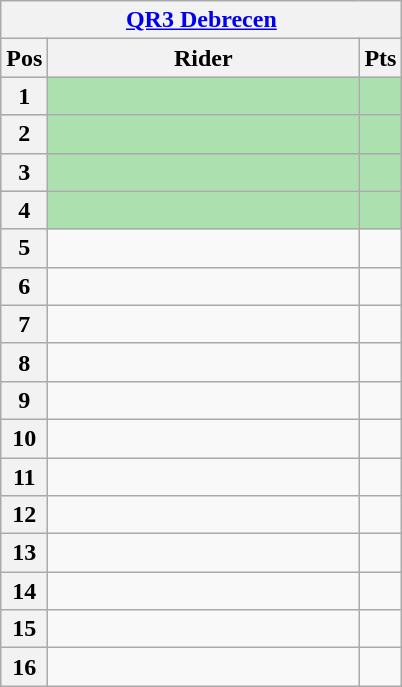<table class="wikitable">
<tr>
<th colspan="3"><a href='#'>QR3 Debrecen</a></th>
</tr>
<tr>
<th width=20>Pos</th>
<th width=200>Rider</th>
<th width=20>Pts</th>
</tr>
<tr style="background:#ACE1AF;">
<th>1</th>
<td></td>
<td></td>
</tr>
<tr style="background:#ACE1AF;">
<th>2</th>
<td></td>
<td></td>
</tr>
<tr style="background:#ACE1AF;">
<th>3</th>
<td></td>
<td></td>
</tr>
<tr style="background:#ACE1AF;">
<th>4</th>
<td></td>
<td></td>
</tr>
<tr>
<th>5</th>
<td></td>
<td></td>
</tr>
<tr>
<th>6</th>
<td></td>
<td></td>
</tr>
<tr>
<th>7</th>
<td></td>
<td></td>
</tr>
<tr>
<th>8</th>
<td></td>
<td></td>
</tr>
<tr>
<th>9</th>
<td></td>
<td></td>
</tr>
<tr>
<th>10</th>
<td></td>
<td></td>
</tr>
<tr>
<th>11</th>
<td></td>
<td></td>
</tr>
<tr>
<th>12</th>
<td></td>
<td></td>
</tr>
<tr>
<th>13</th>
<td></td>
<td></td>
</tr>
<tr>
<th>14</th>
<td></td>
<td></td>
</tr>
<tr>
<th>15</th>
<td></td>
<td></td>
</tr>
<tr>
<th>16</th>
<td></td>
<td></td>
</tr>
</table>
